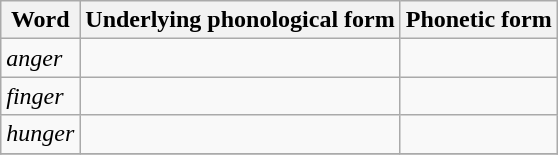<table class=wikitable>
<tr>
<th>Word</th>
<th>Underlying phonological form</th>
<th>Phonetic form</th>
</tr>
<tr>
<td><em>anger</em></td>
<td></td>
<td></td>
</tr>
<tr>
<td><em>finger</em></td>
<td></td>
<td></td>
</tr>
<tr>
<td><em>hunger</em></td>
<td></td>
<td></td>
</tr>
<tr>
</tr>
</table>
